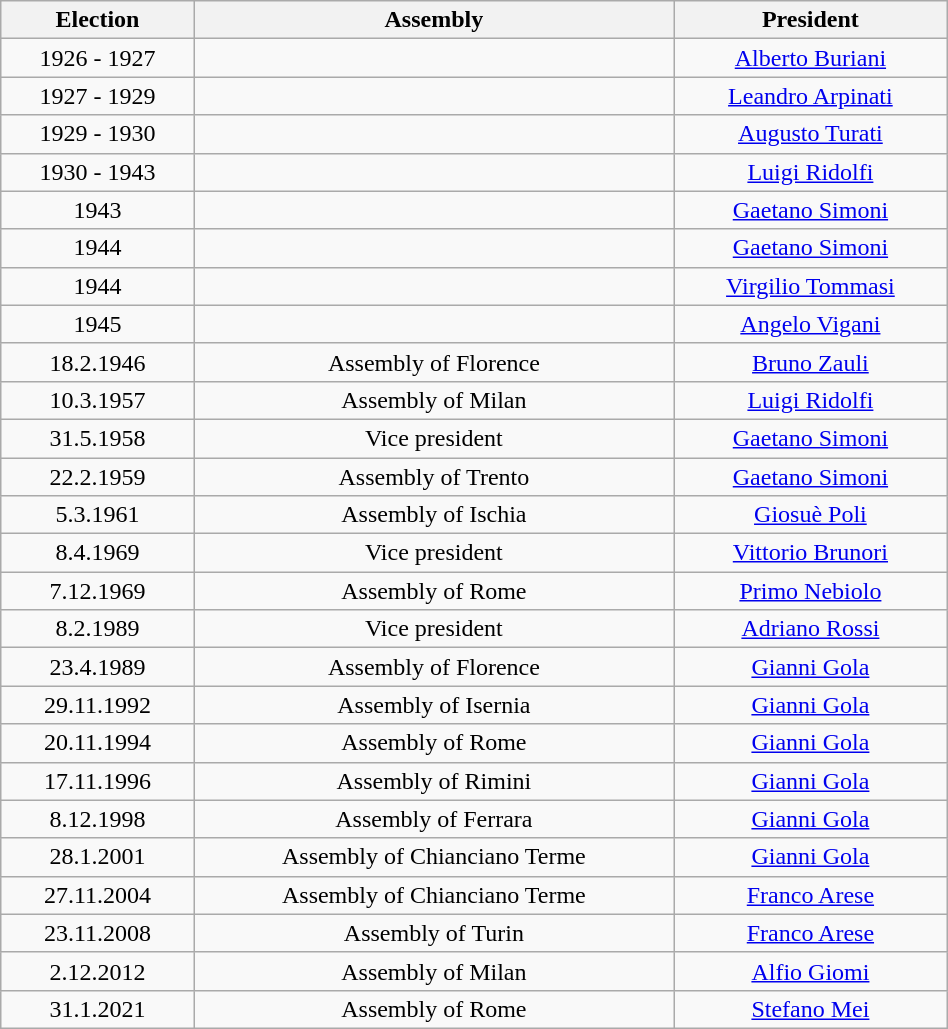<table class="wikitable" width=50% style="font-size:100%; text-align:center;">
<tr>
<th>Election</th>
<th>Assembly</th>
<th>President</th>
</tr>
<tr>
<td>1926 - 1927</td>
<td></td>
<td><a href='#'>Alberto Buriani</a></td>
</tr>
<tr>
<td>1927 - 1929</td>
<td></td>
<td><a href='#'>Leandro Arpinati</a></td>
</tr>
<tr>
<td>1929 - 1930</td>
<td></td>
<td><a href='#'>Augusto Turati</a></td>
</tr>
<tr>
<td>1930 - 1943</td>
<td></td>
<td><a href='#'>Luigi Ridolfi</a></td>
</tr>
<tr>
<td>1943</td>
<td></td>
<td><a href='#'>Gaetano Simoni</a></td>
</tr>
<tr>
<td>1944</td>
<td></td>
<td><a href='#'>Gaetano Simoni</a></td>
</tr>
<tr>
<td>1944</td>
<td></td>
<td><a href='#'>Virgilio Tommasi</a></td>
</tr>
<tr>
<td>1945</td>
<td></td>
<td><a href='#'>Angelo Vigani</a></td>
</tr>
<tr>
<td>18.2.1946</td>
<td>Assembly of Florence</td>
<td><a href='#'>Bruno Zauli</a></td>
</tr>
<tr>
<td>10.3.1957</td>
<td>Assembly of Milan</td>
<td><a href='#'>Luigi Ridolfi</a></td>
</tr>
<tr>
<td>31.5.1958</td>
<td>Vice president</td>
<td><a href='#'>Gaetano Simoni</a></td>
</tr>
<tr>
<td>22.2.1959</td>
<td>Assembly of Trento</td>
<td><a href='#'>Gaetano Simoni</a></td>
</tr>
<tr>
<td>5.3.1961</td>
<td>Assembly of Ischia</td>
<td><a href='#'>Giosuè Poli</a></td>
</tr>
<tr>
<td>8.4.1969</td>
<td>Vice president</td>
<td><a href='#'>Vittorio Brunori</a></td>
</tr>
<tr>
<td>7.12.1969</td>
<td>Assembly of Rome</td>
<td><a href='#'>Primo Nebiolo</a></td>
</tr>
<tr>
<td>8.2.1989</td>
<td>Vice president</td>
<td><a href='#'>Adriano Rossi</a></td>
</tr>
<tr>
<td>23.4.1989</td>
<td>Assembly of Florence</td>
<td><a href='#'>Gianni Gola</a></td>
</tr>
<tr>
<td>29.11.1992</td>
<td>Assembly of Isernia</td>
<td><a href='#'>Gianni Gola</a></td>
</tr>
<tr>
<td>20.11.1994</td>
<td>Assembly of Rome</td>
<td><a href='#'>Gianni Gola</a></td>
</tr>
<tr>
<td>17.11.1996</td>
<td>Assembly of Rimini</td>
<td><a href='#'>Gianni Gola</a></td>
</tr>
<tr>
<td>8.12.1998</td>
<td>Assembly of Ferrara</td>
<td><a href='#'>Gianni Gola</a></td>
</tr>
<tr>
<td>28.1.2001</td>
<td>Assembly of Chianciano Terme</td>
<td><a href='#'>Gianni Gola</a></td>
</tr>
<tr>
<td>27.11.2004</td>
<td>Assembly of Chianciano Terme</td>
<td><a href='#'>Franco Arese</a></td>
</tr>
<tr>
<td>23.11.2008</td>
<td>Assembly of Turin</td>
<td><a href='#'>Franco Arese</a></td>
</tr>
<tr>
<td>2.12.2012</td>
<td>Assembly of Milan</td>
<td><a href='#'>Alfio Giomi</a></td>
</tr>
<tr>
<td>31.1.2021</td>
<td>Assembly of Rome</td>
<td><a href='#'>Stefano Mei</a></td>
</tr>
</table>
